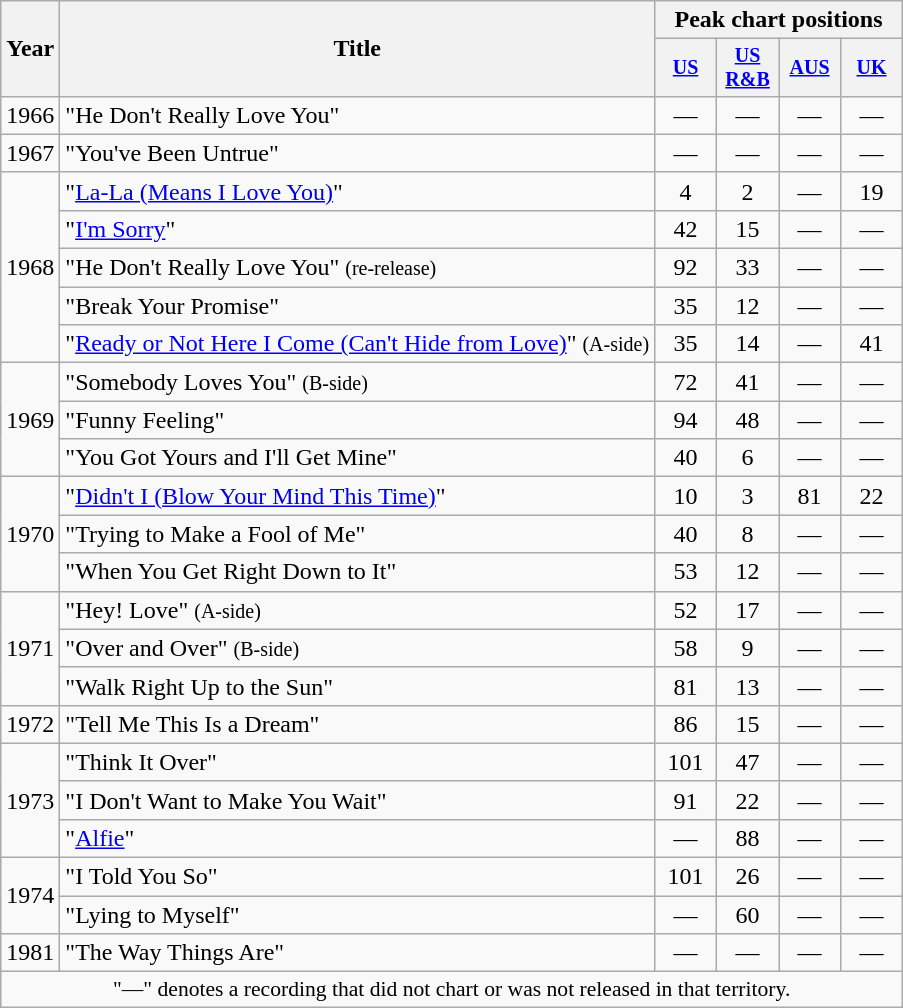<table class="wikitable" style="text-align:center;">
<tr>
<th rowspan="2">Year</th>
<th rowspan="2">Title</th>
<th colspan="4">Peak chart positions</th>
</tr>
<tr style="font-size:smaller;">
<th width="35"><a href='#'>US</a><br></th>
<th width="35"><a href='#'>US<br>R&B</a><br></th>
<th width="35"><a href='#'>AUS</a><br></th>
<th width="35"><a href='#'>UK</a><br></th>
</tr>
<tr>
<td>1966</td>
<td style="text-align:left;">"He Don't Really Love You"</td>
<td>—</td>
<td>—</td>
<td>—</td>
<td>—</td>
</tr>
<tr>
<td>1967</td>
<td style="text-align:left;">"You've Been Untrue"</td>
<td>—</td>
<td>—</td>
<td>—</td>
<td>—</td>
</tr>
<tr>
<td rowspan="5">1968</td>
<td style="text-align:left;">"<a href='#'>La-La (Means I Love You)</a>"</td>
<td>4</td>
<td>2</td>
<td>—</td>
<td>19</td>
</tr>
<tr>
<td style="text-align:left;">"<a href='#'>I'm Sorry</a>"</td>
<td>42</td>
<td>15</td>
<td>—</td>
<td>—</td>
</tr>
<tr>
<td style="text-align:left;">"He Don't Really Love You" <small>(re-release)</small></td>
<td>92</td>
<td>33</td>
<td>—</td>
<td>—</td>
</tr>
<tr>
<td style="text-align:left;">"Break Your Promise"</td>
<td>35</td>
<td>12</td>
<td>—</td>
<td>—</td>
</tr>
<tr>
<td style="text-align:left;">"<a href='#'>Ready or Not Here I Come (Can't Hide from Love)</a>" <small>(A-side)</small></td>
<td>35</td>
<td>14</td>
<td>—</td>
<td>41</td>
</tr>
<tr>
<td rowspan="3">1969</td>
<td style="text-align:left;">"Somebody Loves You" <small>(B-side)</small></td>
<td>72</td>
<td>41</td>
<td>—</td>
<td>—</td>
</tr>
<tr>
<td style="text-align:left;">"Funny Feeling"</td>
<td>94</td>
<td>48</td>
<td>—</td>
<td>—</td>
</tr>
<tr>
<td style="text-align:left;">"You Got Yours and I'll Get Mine"</td>
<td>40</td>
<td>6</td>
<td>—</td>
<td>—</td>
</tr>
<tr>
<td rowspan="3">1970</td>
<td style="text-align:left;">"<a href='#'>Didn't I (Blow Your Mind This Time)</a>"</td>
<td>10</td>
<td>3</td>
<td>81</td>
<td>22</td>
</tr>
<tr>
<td style="text-align:left;">"Trying to Make a Fool of Me"</td>
<td>40</td>
<td>8</td>
<td>—</td>
<td>—</td>
</tr>
<tr>
<td style="text-align:left;">"When You Get Right Down to It"</td>
<td>53</td>
<td>12</td>
<td>—</td>
<td>—</td>
</tr>
<tr>
<td rowspan="3">1971</td>
<td style="text-align:left;">"Hey! Love" <small>(A-side)</small></td>
<td>52</td>
<td>17</td>
<td>—</td>
<td>—</td>
</tr>
<tr>
<td style="text-align:left;">"Over and Over" <small>(B-side)</small></td>
<td>58</td>
<td>9</td>
<td>—</td>
<td>—</td>
</tr>
<tr>
<td style="text-align:left;">"Walk Right Up to the Sun"</td>
<td>81</td>
<td>13</td>
<td>—</td>
<td>—</td>
</tr>
<tr>
<td>1972</td>
<td style="text-align:left;">"Tell Me This Is a Dream"</td>
<td>86</td>
<td>15</td>
<td>—</td>
<td>—</td>
</tr>
<tr>
<td rowspan="3">1973</td>
<td style="text-align:left;">"Think It Over"</td>
<td>101</td>
<td>47</td>
<td>—</td>
<td>—</td>
</tr>
<tr>
<td style="text-align:left;">"I Don't Want to Make You Wait"</td>
<td>91</td>
<td>22</td>
<td>—</td>
<td>—</td>
</tr>
<tr>
<td style="text-align:left;">"<a href='#'>Alfie</a>"</td>
<td>—</td>
<td>88</td>
<td>—</td>
<td>—</td>
</tr>
<tr>
<td rowspan="2">1974</td>
<td style="text-align:left;">"I Told You So"</td>
<td>101</td>
<td>26</td>
<td>—</td>
<td>—</td>
</tr>
<tr>
<td style="text-align:left;">"Lying to Myself"</td>
<td>—</td>
<td>60</td>
<td>—</td>
<td>—</td>
</tr>
<tr>
<td rowspan="1">1981</td>
<td style="text-align:left;">"The Way Things Are"</td>
<td>—</td>
<td>—</td>
<td>—</td>
<td>—</td>
</tr>
<tr>
<td colspan="15" style="font-size:90%">"—" denotes a recording that did not chart or was not released in that territory.</td>
</tr>
</table>
